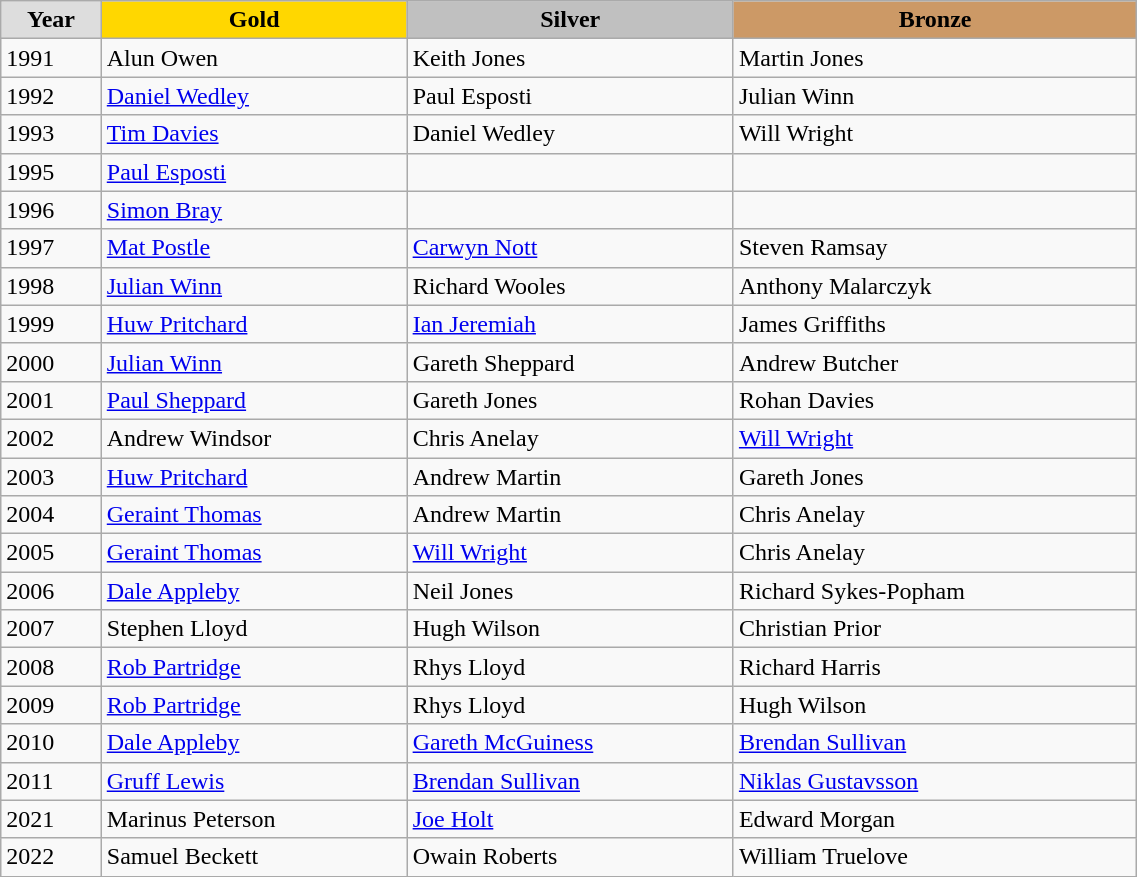<table class="wikitable" style="width: 60%; text-align:left;">
<tr>
<td style="background:#DDDDDD; font-weight:bold; text-align:center;">Year</td>
<td style="background:gold; font-weight:bold; text-align:center;">Gold</td>
<td style="background:silver; font-weight:bold; text-align:center;">Silver</td>
<td style="background:#cc9966; font-weight:bold; text-align:center;">Bronze</td>
</tr>
<tr>
<td>1991</td>
<td>Alun Owen</td>
<td>Keith Jones</td>
<td>Martin Jones</td>
</tr>
<tr>
<td>1992</td>
<td><a href='#'>Daniel Wedley</a></td>
<td>Paul Esposti</td>
<td>Julian Winn</td>
</tr>
<tr>
<td>1993</td>
<td><a href='#'>Tim Davies</a></td>
<td>Daniel Wedley</td>
<td>Will Wright</td>
</tr>
<tr>
<td>1995</td>
<td><a href='#'>Paul Esposti</a></td>
<td></td>
<td></td>
</tr>
<tr>
<td>1996</td>
<td><a href='#'>Simon Bray</a></td>
<td></td>
<td></td>
</tr>
<tr>
<td>1997</td>
<td><a href='#'>Mat Postle</a></td>
<td><a href='#'>Carwyn Nott</a></td>
<td>Steven Ramsay</td>
</tr>
<tr>
<td>1998</td>
<td><a href='#'>Julian Winn</a></td>
<td>Richard Wooles</td>
<td>Anthony Malarczyk</td>
</tr>
<tr>
<td>1999</td>
<td><a href='#'>Huw Pritchard</a></td>
<td><a href='#'>Ian Jeremiah</a></td>
<td>James Griffiths</td>
</tr>
<tr>
<td>2000</td>
<td><a href='#'>Julian Winn</a></td>
<td>Gareth Sheppard</td>
<td>Andrew Butcher</td>
</tr>
<tr>
<td>2001</td>
<td><a href='#'>Paul Sheppard</a></td>
<td>Gareth Jones</td>
<td>Rohan Davies</td>
</tr>
<tr>
<td>2002</td>
<td>Andrew Windsor</td>
<td>Chris Anelay</td>
<td><a href='#'>Will Wright</a></td>
</tr>
<tr>
<td>2003</td>
<td><a href='#'>Huw Pritchard</a></td>
<td>Andrew Martin</td>
<td>Gareth Jones</td>
</tr>
<tr>
<td>2004</td>
<td><a href='#'>Geraint Thomas</a></td>
<td>Andrew Martin</td>
<td>Chris Anelay</td>
</tr>
<tr>
<td>2005</td>
<td><a href='#'>Geraint Thomas</a></td>
<td><a href='#'>Will Wright</a></td>
<td>Chris Anelay</td>
</tr>
<tr>
<td>2006</td>
<td><a href='#'>Dale Appleby</a></td>
<td>Neil Jones</td>
<td>Richard Sykes-Popham</td>
</tr>
<tr>
<td>2007</td>
<td>Stephen Lloyd</td>
<td>Hugh Wilson</td>
<td>Christian Prior</td>
</tr>
<tr>
<td>2008</td>
<td><a href='#'>Rob Partridge</a></td>
<td>Rhys Lloyd</td>
<td>Richard Harris</td>
</tr>
<tr>
<td>2009</td>
<td><a href='#'>Rob Partridge</a></td>
<td>Rhys Lloyd</td>
<td>Hugh Wilson</td>
</tr>
<tr>
<td>2010</td>
<td><a href='#'>Dale Appleby</a></td>
<td><a href='#'>Gareth McGuiness</a></td>
<td><a href='#'>Brendan Sullivan</a></td>
</tr>
<tr>
<td>2011</td>
<td><a href='#'>Gruff Lewis</a></td>
<td><a href='#'>Brendan Sullivan</a></td>
<td><a href='#'>Niklas Gustavsson</a></td>
</tr>
<tr>
<td>2021</td>
<td>Marinus Peterson</td>
<td><a href='#'>Joe Holt</a></td>
<td>Edward Morgan</td>
</tr>
<tr>
<td>2022</td>
<td>Samuel Beckett</td>
<td>Owain Roberts</td>
<td>William Truelove</td>
</tr>
</table>
